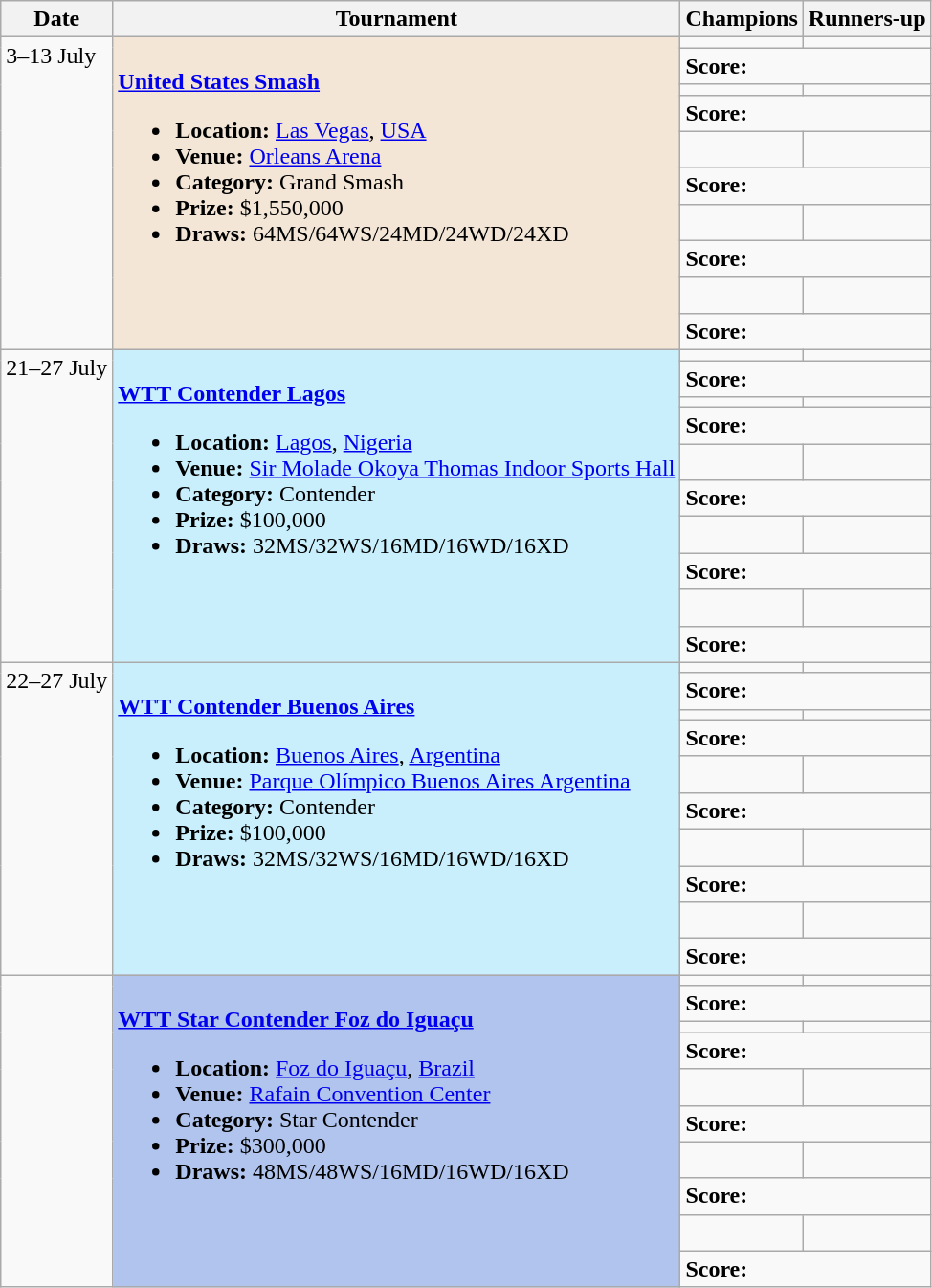<table class="wikitable">
<tr>
<th scope=col>Date</th>
<th scope=col>Tournament</th>
<th scope=col>Champions</th>
<th scope=col>Runners-up</th>
</tr>
<tr valign=top>
<td rowspan=10>3–13 July</td>
<td style="background:#f3e6d7;" rowspan="10"><br><strong><a href='#'>United States Smash</a></strong><ul><li><strong>Location:</strong> <a href='#'>Las Vegas</a>, <a href='#'>USA</a></li><li><strong>Venue:</strong> <a href='#'>Orleans Arena</a></li><li><strong>Category:</strong> Grand Smash</li><li><strong>Prize:</strong> $1,550,000</li><li><strong>Draws:</strong> 64MS/64WS/24MD/24WD/24XD</li></ul></td>
<td><strong> </strong></td>
<td></td>
</tr>
<tr>
<td colspan=2><strong>Score: </strong></td>
</tr>
<tr valign=top>
<td><strong> </strong></td>
<td></td>
</tr>
<tr>
<td colspan=2><strong>Score: </strong></td>
</tr>
<tr valign=top>
<td><strong> <br> </strong></td>
<td> <br></td>
</tr>
<tr>
<td colspan=2><strong>Score: </strong></td>
</tr>
<tr valign=top>
<td><strong> <br> </strong></td>
<td> <br></td>
</tr>
<tr>
<td colspan=2><strong>Score: </strong></td>
</tr>
<tr valign=top>
<td><strong> <br> </strong></td>
<td> <br></td>
</tr>
<tr>
<td colspan=2><strong>Score: </strong></td>
</tr>
<tr valign=top>
<td rowspan=10>21–27 July</td>
<td style="background:#C9EFFC;" rowspan="10"><br><strong><a href='#'>WTT Contender Lagos</a></strong><ul><li><strong>Location:</strong> <a href='#'>Lagos</a>, <a href='#'>Nigeria</a></li><li><strong>Venue:</strong> <a href='#'>Sir Molade Okoya Thomas Indoor Sports Hall</a></li><li><strong>Category:</strong> Contender</li><li><strong>Prize:</strong> $100,000</li><li><strong>Draws:</strong> 32MS/32WS/16MD/16WD/16XD</li></ul></td>
<td><strong> </strong></td>
<td></td>
</tr>
<tr>
<td colspan=2><strong>Score: </strong></td>
</tr>
<tr valign=top>
<td><strong> </strong></td>
<td></td>
</tr>
<tr>
<td colspan=2><strong>Score: </strong></td>
</tr>
<tr valign=top>
<td><strong> <br> </strong></td>
<td> <br></td>
</tr>
<tr>
<td colspan=2><strong>Score: </strong></td>
</tr>
<tr valign=top>
<td><strong> <br> </strong></td>
<td> <br></td>
</tr>
<tr>
<td colspan=2><strong>Score: </strong></td>
</tr>
<tr valign=top>
<td><strong> <br> </strong></td>
<td> <br></td>
</tr>
<tr>
<td colspan=2><strong>Score: </strong></td>
</tr>
<tr valign=top>
<td rowspan=10>22–27 July</td>
<td style="background:#C9EFFC;" rowspan="10"><br><strong><a href='#'>WTT Contender Buenos Aires</a></strong><ul><li><strong>Location:</strong> <a href='#'>Buenos Aires</a>, <a href='#'>Argentina</a></li><li><strong>Venue:</strong> <a href='#'>Parque Olímpico Buenos Aires Argentina</a></li><li><strong>Category:</strong> Contender</li><li><strong>Prize:</strong> $100,000</li><li><strong>Draws:</strong> 32MS/32WS/16MD/16WD/16XD</li></ul></td>
<td><strong> </strong></td>
<td></td>
</tr>
<tr>
<td colspan=2><strong>Score: </strong></td>
</tr>
<tr valign=top>
<td><strong> </strong></td>
<td></td>
</tr>
<tr>
<td colspan=2><strong>Score: </strong></td>
</tr>
<tr valign=top>
<td><strong> <br> </strong></td>
<td> <br></td>
</tr>
<tr>
<td colspan=2><strong>Score: </strong></td>
</tr>
<tr valign=top>
<td><strong> <br> </strong></td>
<td> <br></td>
</tr>
<tr>
<td colspan=2><strong>Score: </strong></td>
</tr>
<tr valign=top>
<td><strong> <br> </strong></td>
<td> <br></td>
</tr>
<tr>
<td colspan=2><strong>Score: </strong></td>
</tr>
<tr valign=top>
<td rowspan=10></td>
<td style="background:#b0c4ed;" rowspan="10"><br><strong><a href='#'>WTT Star Contender Foz do Iguaçu</a></strong><ul><li><strong>Location:</strong> <a href='#'>Foz do Iguaçu</a>, <a href='#'>Brazil</a></li><li><strong>Venue:</strong> <a href='#'>Rafain Convention Center</a></li><li><strong>Category:</strong> Star Contender</li><li><strong>Prize:</strong> $300,000</li><li><strong>Draws:</strong> 48MS/48WS/16MD/16WD/16XD</li></ul></td>
<td><strong> </strong></td>
<td></td>
</tr>
<tr>
<td colspan=2><strong>Score: </strong></td>
</tr>
<tr valign=top>
<td><strong> </strong></td>
<td></td>
</tr>
<tr>
<td colspan=2><strong>Score: </strong></td>
</tr>
<tr valign=top>
<td><strong> <br> </strong></td>
<td> <br></td>
</tr>
<tr>
<td colspan=2><strong>Score: </strong></td>
</tr>
<tr valign=top>
<td><strong> <br> </strong></td>
<td> <br></td>
</tr>
<tr>
<td colspan=2><strong>Score: </strong></td>
</tr>
<tr valign=top>
<td><strong> <br> </strong></td>
<td> <br></td>
</tr>
<tr>
<td colspan=2><strong>Score: </strong></td>
</tr>
</table>
